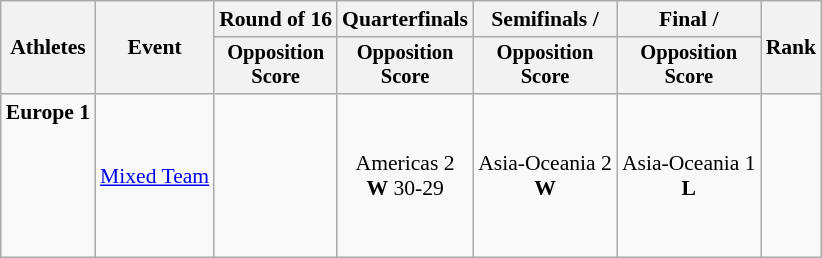<table class=wikitable style="font-size:90%">
<tr>
<th rowspan="2">Athletes</th>
<th rowspan="2">Event</th>
<th>Round of 16</th>
<th>Quarterfinals</th>
<th>Semifinals / </th>
<th>Final / </th>
<th rowspan=2>Rank</th>
</tr>
<tr style="font-size:95%">
<th>Opposition<br>Score</th>
<th>Opposition<br>Score</th>
<th>Opposition<br>Score</th>
<th>Opposition<br>Score</th>
</tr>
<tr align=center>
<td align=left><strong>Europe 1</strong><br><br><br><br><br><br></td>
<td align=left><a href='#'>Mixed Team</a></td>
<td></td>
<td>Americas 2<br><strong>W</strong> 30-29</td>
<td>Asia-Oceania 2<br><strong>W</strong></td>
<td>Asia-Oceania 1<br><strong>L</strong></td>
<td></td>
</tr>
</table>
